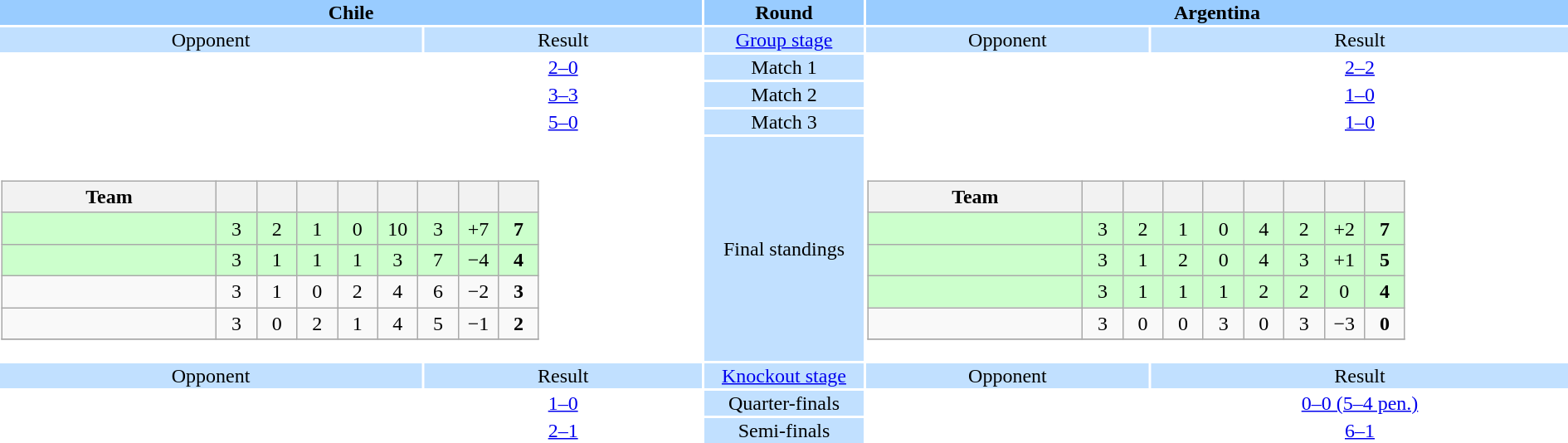<table style="width:100%; text-align:center;">
<tr style="vertical-align:top; background:#9cf;">
<th colspan=2 style="width:1*">Chile</th>
<th>Round</th>
<th colspan=2 style="width:1*">Argentina</th>
</tr>
<tr style="vertical-align:top; background:#c1e0ff;">
<td>Opponent</td>
<td>Result</td>
<td><a href='#'>Group stage</a></td>
<td>Opponent</td>
<td>Result</td>
</tr>
<tr>
<td></td>
<td><a href='#'>2–0</a></td>
<td style="background:#c1e0ff;">Match 1</td>
<td></td>
<td><a href='#'>2–2</a></td>
</tr>
<tr>
<td></td>
<td><a href='#'>3–3</a></td>
<td style="background:#c1e0ff;">Match 2</td>
<td></td>
<td><a href='#'>1–0</a></td>
</tr>
<tr>
<td></td>
<td><a href='#'>5–0</a></td>
<td style="background:#c1e0ff;">Match 3</td>
<td></td>
<td><a href='#'>1–0</a></td>
</tr>
<tr>
<td colspan="2" style="text-align:center;"><br><table class="wikitable" style="text-align: center;">
<tr>
<th width="165">Team</th>
<th width="25"></th>
<th width="25"></th>
<th width="25"></th>
<th width="25"></th>
<th width="25"></th>
<th width="25"></th>
<th width="25"></th>
<th width="25"></th>
</tr>
<tr style="background:#cfc;">
<td align=left><strong></strong></td>
<td>3</td>
<td>2</td>
<td>1</td>
<td>0</td>
<td>10</td>
<td>3</td>
<td>+7</td>
<td><strong>7</strong></td>
</tr>
<tr style="background:#cfc;">
<td align=left></td>
<td>3</td>
<td>1</td>
<td>1</td>
<td>1</td>
<td>3</td>
<td>7</td>
<td>−4</td>
<td><strong>4</strong></td>
</tr>
<tr>
<td align=left></td>
<td>3</td>
<td>1</td>
<td>0</td>
<td>2</td>
<td>4</td>
<td>6</td>
<td>−2</td>
<td><strong>3</strong></td>
</tr>
<tr>
<td align=left></td>
<td>3</td>
<td>0</td>
<td>2</td>
<td>1</td>
<td>4</td>
<td>5</td>
<td>−1</td>
<td><strong>2</strong></td>
</tr>
<tr>
</tr>
</table>
</td>
<td style="background:#c1e0ff;">Final standings</td>
<td colspan="2" style="text-align:center;"><br><table class="wikitable" style="text-align: center;">
<tr>
<th width="165">Team</th>
<th width="25"></th>
<th width="25"></th>
<th width="25"></th>
<th width="25"></th>
<th width="25"></th>
<th width="25"></th>
<th width="25"></th>
<th width="25"></th>
</tr>
<tr style="background:#cfc;">
<td align=left><strong></strong></td>
<td>3</td>
<td>2</td>
<td>1</td>
<td>0</td>
<td>4</td>
<td>2</td>
<td>+2</td>
<td><strong>7</strong></td>
</tr>
<tr style="background:#cfc;">
<td align=left></td>
<td>3</td>
<td>1</td>
<td>2</td>
<td>0</td>
<td>4</td>
<td>3</td>
<td>+1</td>
<td><strong>5</strong></td>
</tr>
<tr style="background:#cfc;">
<td align=left></td>
<td>3</td>
<td>1</td>
<td>1</td>
<td>1</td>
<td>2</td>
<td>2</td>
<td>0</td>
<td><strong>4</strong></td>
</tr>
<tr>
<td align=left></td>
<td>3</td>
<td>0</td>
<td>0</td>
<td>3</td>
<td>0</td>
<td>3</td>
<td>−3</td>
<td><strong>0</strong></td>
</tr>
<tr>
</tr>
</table>
</td>
</tr>
<tr style="vertical-align:top; background:#c1e0ff;">
<td>Opponent</td>
<td>Result</td>
<td><a href='#'>Knockout stage</a></td>
<td>Opponent</td>
<td>Result</td>
</tr>
<tr>
<td></td>
<td><a href='#'>1–0</a></td>
<td style="background:#c1e0ff;">Quarter-finals</td>
<td></td>
<td><a href='#'>0–0 (5–4 pen.)</a></td>
</tr>
<tr>
<td></td>
<td><a href='#'>2–1</a></td>
<td style="background:#c1e0ff;">Semi-finals</td>
<td></td>
<td><a href='#'>6–1</a></td>
</tr>
</table>
